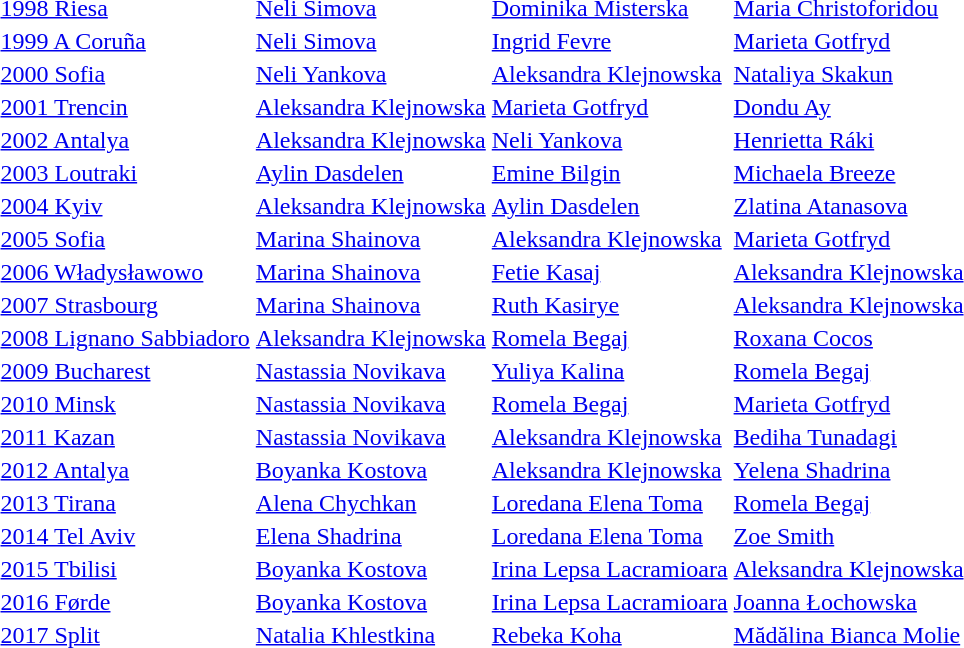<table>
<tr>
<td><a href='#'>1998 Riesa</a></td>
<td> <a href='#'>Neli Simova</a></td>
<td> <a href='#'>Dominika Misterska</a></td>
<td> <a href='#'>Maria Christoforidou</a></td>
</tr>
<tr>
<td><a href='#'>1999 A Coruña</a></td>
<td> <a href='#'>Neli Simova</a></td>
<td> <a href='#'>Ingrid Fevre</a></td>
<td> <a href='#'>Marieta Gotfryd</a></td>
</tr>
<tr>
<td><a href='#'>2000 Sofia</a></td>
<td> <a href='#'>Neli Yankova</a></td>
<td> <a href='#'>Aleksandra Klejnowska</a></td>
<td> <a href='#'>Nataliya Skakun</a></td>
</tr>
<tr>
<td><a href='#'>2001 Trencin</a></td>
<td> <a href='#'>Aleksandra Klejnowska</a></td>
<td> <a href='#'>Marieta Gotfryd</a></td>
<td> <a href='#'>Dondu Ay</a></td>
</tr>
<tr>
<td><a href='#'>2002 Antalya</a></td>
<td> <a href='#'>Aleksandra Klejnowska</a></td>
<td> <a href='#'>Neli Yankova</a></td>
<td> <a href='#'>Henrietta Ráki</a></td>
</tr>
<tr>
<td><a href='#'>2003 Loutraki</a></td>
<td> <a href='#'>Aylin Dasdelen</a></td>
<td> <a href='#'>Emine Bilgin</a></td>
<td> <a href='#'>Michaela Breeze</a></td>
</tr>
<tr>
<td><a href='#'>2004 Kyiv</a></td>
<td> <a href='#'>Aleksandra Klejnowska</a></td>
<td> <a href='#'>Aylin Dasdelen</a></td>
<td> <a href='#'>Zlatina Atanasova</a></td>
</tr>
<tr>
<td><a href='#'>2005 Sofia</a></td>
<td> <a href='#'>Marina Shainova</a></td>
<td> <a href='#'>Aleksandra Klejnowska</a></td>
<td> <a href='#'>Marieta Gotfryd</a></td>
</tr>
<tr>
<td><a href='#'>2006 Władysławowo</a></td>
<td> <a href='#'>Marina Shainova</a></td>
<td> <a href='#'>Fetie Kasaj</a></td>
<td> <a href='#'>Aleksandra Klejnowska</a></td>
</tr>
<tr>
<td><a href='#'>2007 Strasbourg</a></td>
<td> <a href='#'>Marina Shainova</a></td>
<td> <a href='#'>Ruth Kasirye</a></td>
<td> <a href='#'>Aleksandra Klejnowska</a></td>
</tr>
<tr>
<td><a href='#'>2008 Lignano Sabbiadoro</a></td>
<td> <a href='#'>Aleksandra Klejnowska</a></td>
<td> <a href='#'>Romela Begaj</a></td>
<td> <a href='#'>Roxana Cocos</a></td>
</tr>
<tr>
<td><a href='#'>2009 Bucharest</a></td>
<td> <a href='#'>Nastassia Novikava</a></td>
<td> <a href='#'>Yuliya Kalina</a></td>
<td> <a href='#'>Romela Begaj</a></td>
</tr>
<tr>
<td><a href='#'>2010 Minsk</a></td>
<td> <a href='#'>Nastassia Novikava</a></td>
<td> <a href='#'>Romela Begaj</a></td>
<td> <a href='#'>Marieta Gotfryd</a></td>
</tr>
<tr>
<td><a href='#'>2011 Kazan</a></td>
<td> <a href='#'>Nastassia Novikava</a></td>
<td> <a href='#'>Aleksandra Klejnowska</a></td>
<td> <a href='#'>Bediha Tunadagi </a></td>
</tr>
<tr>
<td><a href='#'>2012 Antalya</a></td>
<td> <a href='#'>Boyanka Kostova </a></td>
<td> <a href='#'>Aleksandra Klejnowska</a></td>
<td> <a href='#'>Yelena Shadrina </a></td>
</tr>
<tr>
<td><a href='#'>2013 Tirana</a></td>
<td> <a href='#'>Alena Chychkan </a></td>
<td> <a href='#'>Loredana Elena Toma</a></td>
<td> <a href='#'>Romela Begaj  </a></td>
</tr>
<tr>
<td><a href='#'>2014 Tel Aviv</a></td>
<td> <a href='#'>Elena Shadrina  </a></td>
<td> <a href='#'>Loredana Elena Toma</a></td>
<td> <a href='#'>Zoe Smith</a></td>
</tr>
<tr>
<td><a href='#'>2015 Tbilisi</a></td>
<td> <a href='#'>Boyanka Kostova</a></td>
<td> <a href='#'>Irina Lepsa Lacramioara</a></td>
<td> <a href='#'>Aleksandra Klejnowska</a></td>
</tr>
<tr>
<td><a href='#'>2016 Førde</a></td>
<td> <a href='#'>Boyanka Kostova</a></td>
<td> <a href='#'>Irina Lepsa Lacramioara</a></td>
<td> <a href='#'>Joanna Łochowska</a></td>
</tr>
<tr>
<td><a href='#'>2017 Split</a></td>
<td> <a href='#'>Natalia Khlestkina</a></td>
<td> <a href='#'>Rebeka Koha</a></td>
<td> <a href='#'>Mădălina Bianca Molie</a></td>
</tr>
</table>
